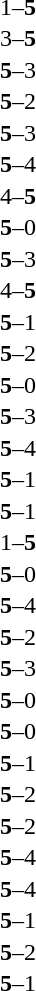<table width="100%" cellspacing="1">
<tr>
<th width=45%></th>
<th width=10%></th>
<th width=45%></th>
</tr>
<tr>
<td></td>
<td align="center">1–<strong>5</strong></td>
<td><strong></strong></td>
</tr>
<tr>
<td></td>
<td align="center">3–<strong>5</strong></td>
<td><strong></strong></td>
</tr>
<tr>
<td><strong></strong></td>
<td align="center"><strong>5</strong>–3</td>
<td></td>
</tr>
<tr>
<td><strong></strong></td>
<td align="center"><strong>5</strong>–2</td>
<td></td>
</tr>
<tr>
<td><strong></strong></td>
<td align="center"><strong>5</strong>–3</td>
<td></td>
</tr>
<tr>
<td><strong></strong></td>
<td align="center"><strong>5</strong>–4</td>
<td></td>
</tr>
<tr>
<td></td>
<td align="center">4–<strong>5</strong></td>
<td><strong></strong></td>
</tr>
<tr>
<td><strong></strong></td>
<td align="center"><strong>5</strong>–0</td>
<td></td>
</tr>
<tr>
<td><strong></strong></td>
<td align="center"><strong>5</strong>–3</td>
<td></td>
</tr>
<tr>
<td></td>
<td align="center">4–<strong>5</strong></td>
<td><strong></strong></td>
</tr>
<tr>
<td><strong></strong></td>
<td align="center"><strong>5</strong>–1</td>
<td></td>
</tr>
<tr>
<td><strong></strong></td>
<td align="center"><strong>5</strong>–2</td>
<td></td>
</tr>
<tr>
<td><strong></strong></td>
<td align="center"><strong>5</strong>–0</td>
<td></td>
</tr>
<tr>
<td><strong></strong></td>
<td align="center"><strong>5</strong>–3</td>
<td></td>
</tr>
<tr>
<td><strong></strong></td>
<td align="center"><strong>5</strong>–4</td>
<td></td>
</tr>
<tr>
<td><strong></strong></td>
<td align="center"><strong>5</strong>–1</td>
<td></td>
</tr>
<tr>
<td><strong></strong></td>
<td align="center"><strong>5</strong>–1</td>
<td></td>
</tr>
<tr>
<td></td>
<td align="center">1–<strong>5</strong></td>
<td><strong></strong></td>
</tr>
<tr>
<td><strong></strong></td>
<td align="center"><strong>5</strong>–0</td>
<td></td>
</tr>
<tr>
<td><strong></strong></td>
<td align="center"><strong>5</strong>–4</td>
<td></td>
</tr>
<tr>
<td><strong></strong></td>
<td align="center"><strong>5</strong>–2</td>
<td></td>
</tr>
<tr>
<td><strong></strong></td>
<td align="center"><strong>5</strong>–3</td>
<td></td>
</tr>
<tr>
<td><strong></strong></td>
<td align="center"><strong>5</strong>–0</td>
<td></td>
</tr>
<tr>
<td><strong></strong></td>
<td align="center"><strong>5</strong>–0</td>
<td></td>
</tr>
<tr>
<td><strong></strong></td>
<td align="center"><strong>5</strong>–1</td>
<td></td>
</tr>
<tr>
<td><strong></strong></td>
<td align="center"><strong>5</strong>–2</td>
<td></td>
</tr>
<tr>
<td><strong></strong></td>
<td align="center"><strong>5</strong>–2</td>
<td></td>
</tr>
<tr>
<td><strong></strong></td>
<td align="center"><strong>5</strong>–4</td>
<td></td>
</tr>
<tr>
<td><strong></strong></td>
<td align="center"><strong>5</strong>–4</td>
<td></td>
</tr>
<tr>
<td><strong></strong></td>
<td align="center"><strong>5</strong>–1</td>
<td></td>
</tr>
<tr>
<td><strong></strong></td>
<td align="center"><strong>5</strong>–2</td>
<td></td>
</tr>
<tr>
<td><strong></strong></td>
<td align="center"><strong>5</strong>–1</td>
<td></td>
</tr>
</table>
